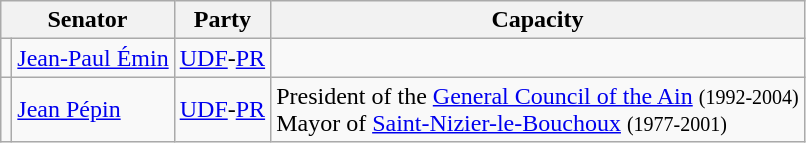<table class="wikitable">
<tr>
<th colspan="2">Senator</th>
<th>Party</th>
<th>Capacity</th>
</tr>
<tr>
<td></td>
<td><a href='#'>Jean-Paul Émin</a></td>
<td><a href='#'>UDF</a>-<a href='#'>PR</a></td>
<td></td>
</tr>
<tr>
<td></td>
<td><a href='#'>Jean Pépin</a></td>
<td><a href='#'>UDF</a>-<a href='#'>PR</a></td>
<td>President of the <a href='#'>General Council of the Ain</a> <small>(1992-2004)</small><br>Mayor of <a href='#'>Saint-Nizier-le-Bouchoux</a> <small>(1977-2001)</small></td>
</tr>
</table>
